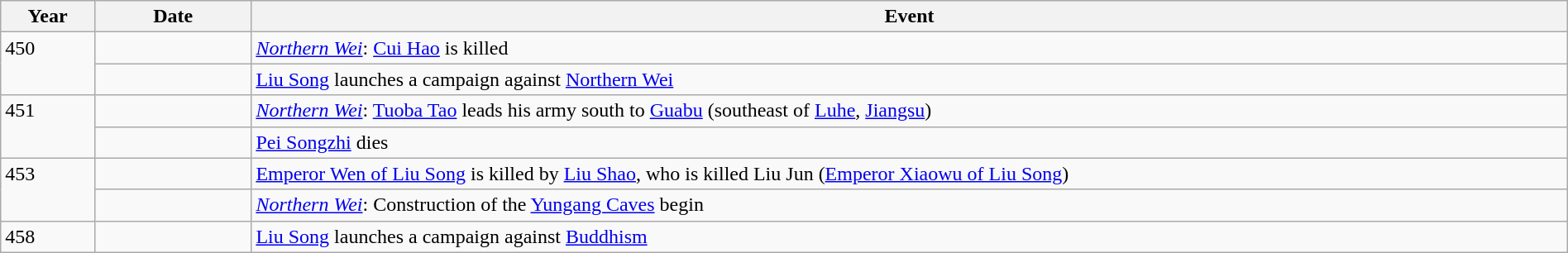<table class="wikitable" style="width:100%;">
<tr>
<th style="width:6%">Year</th>
<th style="width:10%">Date</th>
<th>Event</th>
</tr>
<tr>
<td rowspan="2" style="vertical-align:top;">450</td>
<td></td>
<td><em><a href='#'>Northern Wei</a></em>: <a href='#'>Cui Hao</a> is killed</td>
</tr>
<tr>
<td></td>
<td><a href='#'>Liu Song</a> launches a campaign against <a href='#'>Northern Wei</a></td>
</tr>
<tr>
<td rowspan="2" style="vertical-align:top;">451</td>
<td></td>
<td><em><a href='#'>Northern Wei</a></em>: <a href='#'>Tuoba Tao</a> leads his army south to <a href='#'>Guabu</a> (southeast of <a href='#'>Luhe</a>, <a href='#'>Jiangsu</a>)</td>
</tr>
<tr>
<td></td>
<td><a href='#'>Pei Songzhi</a> dies</td>
</tr>
<tr>
<td rowspan="2" style="vertical-align:top;">453</td>
<td></td>
<td><a href='#'>Emperor Wen of Liu Song</a> is killed by <a href='#'>Liu Shao</a>, who is killed Liu Jun (<a href='#'>Emperor Xiaowu of Liu Song</a>)</td>
</tr>
<tr>
<td></td>
<td><em><a href='#'>Northern Wei</a></em>: Construction of the <a href='#'>Yungang Caves</a> begin</td>
</tr>
<tr>
<td>458</td>
<td></td>
<td><a href='#'>Liu Song</a> launches a campaign against <a href='#'>Buddhism</a></td>
</tr>
</table>
